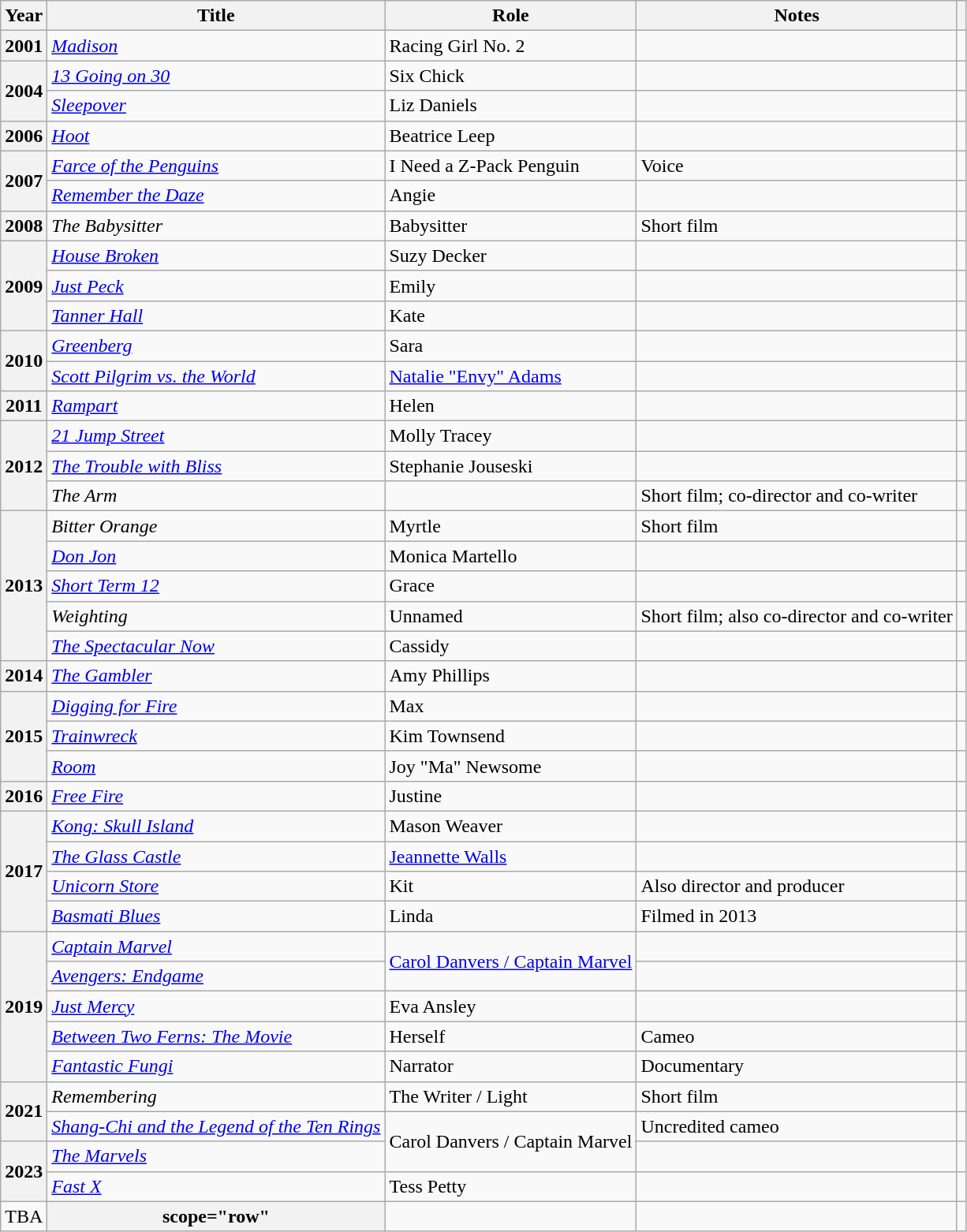<table class="wikitable plainrowheaders sortable" style="margin-right: 0;">
<tr>
<th scope="col">Year</th>
<th scope="col">Title</th>
<th scope="col">Role</th>
<th scope="col" class="unsortable">Notes</th>
<th scope="col" class="unsortable"></th>
</tr>
<tr>
<th scope="row">2001</th>
<td><em><a href='#'>Madison</a></em></td>
<td>Racing Girl No. 2</td>
<td></td>
<td></td>
</tr>
<tr>
<th rowspan=2 scope="row">2004</th>
<td><em><a href='#'>13 Going on 30</a></em></td>
<td>Six Chick</td>
<td></td>
<td></td>
</tr>
<tr>
<td><em><a href='#'>Sleepover</a></em></td>
<td>Liz Daniels</td>
<td></td>
<td></td>
</tr>
<tr>
<th scope="row">2006</th>
<td><em><a href='#'>Hoot</a></em></td>
<td>Beatrice Leep</td>
<td></td>
<td></td>
</tr>
<tr>
<th rowspan=2 scope="row">2007</th>
<td><em><a href='#'>Farce of the Penguins</a></em></td>
<td>I Need a Z-Pack Penguin</td>
<td>Voice</td>
<td></td>
</tr>
<tr>
<td><em><a href='#'>Remember the Daze</a></em></td>
<td>Angie</td>
<td></td>
<td></td>
</tr>
<tr>
<th scope="row">2008</th>
<td><em>The Babysitter</em></td>
<td>Babysitter</td>
<td>Short film</td>
<td></td>
</tr>
<tr>
<th rowspan=3 scope="row">2009</th>
<td><em><a href='#'>House Broken</a></em></td>
<td>Suzy Decker</td>
<td></td>
<td></td>
</tr>
<tr>
<td><em><a href='#'>Just Peck</a></em></td>
<td>Emily</td>
<td></td>
<td></td>
</tr>
<tr>
<td><em><a href='#'>Tanner Hall</a></em></td>
<td>Kate</td>
<td></td>
<td></td>
</tr>
<tr>
<th rowspan=2 scope="row">2010</th>
<td><em><a href='#'>Greenberg</a></em></td>
<td>Sara</td>
<td></td>
<td></td>
</tr>
<tr>
<td><em><a href='#'>Scott Pilgrim vs. the World</a></em></td>
<td><a href='#'>Natalie "Envy" Adams</a></td>
<td></td>
<td></td>
</tr>
<tr>
<th scope="row">2011</th>
<td><em><a href='#'>Rampart</a></em></td>
<td>Helen</td>
<td></td>
<td></td>
</tr>
<tr>
<th rowspan=3 scope="row">2012</th>
<td><em><a href='#'>21 Jump Street</a></em></td>
<td>Molly Tracey</td>
<td></td>
<td></td>
</tr>
<tr>
<td><em><a href='#'>The Trouble with Bliss</a></em></td>
<td>Stephanie Jouseski</td>
<td></td>
<td></td>
</tr>
<tr>
<td><em>The Arm</em></td>
<td></td>
<td>Short film; co-director and co-writer</td>
<td></td>
</tr>
<tr>
<th rowspan=5 scope="row">2013</th>
<td><em>Bitter Orange</em></td>
<td>Myrtle</td>
<td>Short film</td>
<td></td>
</tr>
<tr>
<td><em><a href='#'>Don Jon</a></em></td>
<td>Monica Martello</td>
<td></td>
<td></td>
</tr>
<tr>
<td><em><a href='#'>Short Term 12</a></em></td>
<td>Grace</td>
<td></td>
<td></td>
</tr>
<tr>
<td><em>Weighting</em></td>
<td>Unnamed</td>
<td>Short film; also co-director and co-writer</td>
<td></td>
</tr>
<tr>
<td><em><a href='#'>The Spectacular Now</a></em></td>
<td>Cassidy</td>
<td></td>
<td></td>
</tr>
<tr>
<th scope="row">2014</th>
<td><em><a href='#'>The Gambler</a></em></td>
<td>Amy Phillips</td>
<td></td>
<td></td>
</tr>
<tr>
<th rowspan=3 scope="row">2015</th>
<td><em><a href='#'>Digging for Fire</a></em></td>
<td>Max</td>
<td></td>
<td></td>
</tr>
<tr>
<td><em><a href='#'>Trainwreck</a></em></td>
<td>Kim Townsend</td>
<td></td>
<td></td>
</tr>
<tr>
<td><em><a href='#'>Room</a></em></td>
<td>Joy "Ma" Newsome</td>
<td></td>
<td></td>
</tr>
<tr>
<th scope="row">2016</th>
<td><em><a href='#'>Free Fire</a></em></td>
<td>Justine</td>
<td></td>
<td></td>
</tr>
<tr>
<th rowspan=4 scope="row">2017</th>
<td><em><a href='#'>Kong: Skull Island</a></em></td>
<td>Mason Weaver</td>
<td></td>
<td></td>
</tr>
<tr>
<td><em><a href='#'>The Glass Castle</a></em></td>
<td><a href='#'>Jeannette Walls</a></td>
<td></td>
<td></td>
</tr>
<tr>
<td><em><a href='#'>Unicorn Store</a></em></td>
<td>Kit</td>
<td>Also director and producer</td>
<td></td>
</tr>
<tr>
<td><em><a href='#'>Basmati Blues</a></em></td>
<td>Linda</td>
<td>Filmed in 2013</td>
<td></td>
</tr>
<tr>
<th rowspan=5 scope="row">2019</th>
<td><em><a href='#'>Captain Marvel</a></em></td>
<td rowspan=2><a href='#'>Carol Danvers / Captain Marvel</a></td>
<td></td>
<td></td>
</tr>
<tr>
<td><em><a href='#'>Avengers: Endgame</a></em></td>
<td></td>
<td></td>
</tr>
<tr>
<td><em><a href='#'>Just Mercy</a></em></td>
<td>Eva Ansley</td>
<td></td>
<td></td>
</tr>
<tr>
<td><em><a href='#'>Between Two Ferns: The Movie</a></em></td>
<td>Herself</td>
<td>Cameo</td>
<td></td>
</tr>
<tr>
<td><em><a href='#'>Fantastic Fungi</a></em></td>
<td>Narrator</td>
<td>Documentary</td>
<td></td>
</tr>
<tr>
<th rowspan=2 scope="row">2021</th>
<td><em>Remembering</em></td>
<td>The Writer / Light</td>
<td>Short film</td>
<td></td>
</tr>
<tr>
<td><em><a href='#'>Shang-Chi and the Legend of the Ten Rings</a></em></td>
<td rowspan="2">Carol Danvers / Captain Marvel</td>
<td>Uncredited cameo</td>
<td></td>
</tr>
<tr>
<th rowspan="2" scope="row">2023</th>
<td><em><a href='#'>The Marvels</a></em></td>
<td></td>
<td><br></td>
</tr>
<tr>
<td><em><a href='#'>Fast X</a></em></td>
<td>Tess Petty</td>
<td></td>
<td></td>
</tr>
<tr>
<td>TBA</td>
<th>scope="row" </th>
<td></td>
<td></td>
<td></td>
</tr>
</table>
